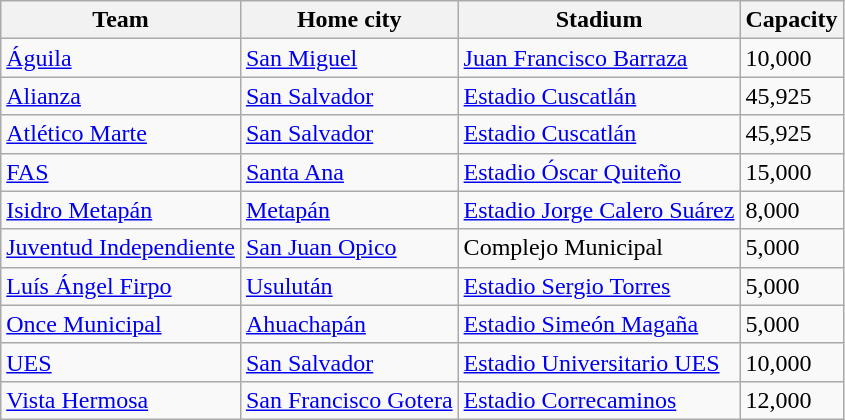<table class="wikitable sortable">
<tr>
<th>Team</th>
<th>Home city</th>
<th>Stadium</th>
<th>Capacity</th>
</tr>
<tr>
<td><a href='#'>Águila</a></td>
<td><a href='#'>San Miguel</a></td>
<td><a href='#'>Juan Francisco Barraza</a></td>
<td>10,000</td>
</tr>
<tr>
<td><a href='#'>Alianza</a></td>
<td><a href='#'>San Salvador</a></td>
<td><a href='#'>Estadio Cuscatlán</a></td>
<td>45,925</td>
</tr>
<tr>
<td><a href='#'>Atlético Marte</a></td>
<td><a href='#'>San Salvador</a></td>
<td><a href='#'>Estadio Cuscatlán</a></td>
<td>45,925</td>
</tr>
<tr>
<td><a href='#'>FAS</a></td>
<td><a href='#'>Santa Ana</a></td>
<td><a href='#'>Estadio Óscar Quiteño</a></td>
<td>15,000</td>
</tr>
<tr>
<td><a href='#'>Isidro Metapán</a></td>
<td><a href='#'>Metapán</a></td>
<td><a href='#'>Estadio Jorge Calero Suárez</a></td>
<td>8,000</td>
</tr>
<tr>
<td><a href='#'>Juventud Independiente</a></td>
<td><a href='#'>San Juan Opico</a></td>
<td>Complejo Municipal</td>
<td>5,000</td>
</tr>
<tr>
<td><a href='#'>Luís Ángel Firpo</a></td>
<td><a href='#'>Usulután</a></td>
<td><a href='#'>Estadio Sergio Torres</a></td>
<td>5,000</td>
</tr>
<tr>
<td><a href='#'>Once Municipal</a></td>
<td><a href='#'>Ahuachapán</a></td>
<td><a href='#'>Estadio Simeón Magaña</a></td>
<td>5,000</td>
</tr>
<tr>
<td><a href='#'>UES</a></td>
<td><a href='#'>San Salvador</a></td>
<td><a href='#'>Estadio Universitario UES</a></td>
<td>10,000</td>
</tr>
<tr>
<td><a href='#'>Vista Hermosa</a></td>
<td><a href='#'>San Francisco Gotera</a></td>
<td><a href='#'>Estadio Correcaminos</a></td>
<td>12,000</td>
</tr>
</table>
